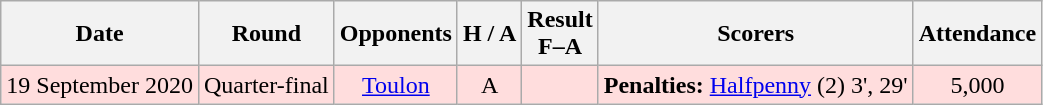<table class="wikitable" style="text-align:center">
<tr>
<th>Date</th>
<th>Round</th>
<th>Opponents</th>
<th>H / A</th>
<th>Result<br>F–A</th>
<th>Scorers</th>
<th>Attendance</th>
</tr>
<tr bgcolor="#ffdddd">
<td>19 September 2020</td>
<td>Quarter-final</td>
<td><a href='#'>Toulon</a></td>
<td>A</td>
<td></td>
<td><strong>Penalties:</strong> <a href='#'>Halfpenny</a> (2) 3', 29'</td>
<td>5,000</td>
</tr>
</table>
